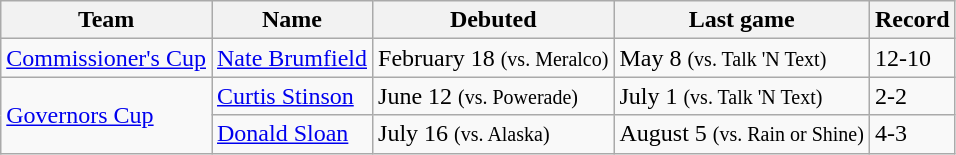<table class="wikitable">
<tr>
<th>Team</th>
<th>Name</th>
<th>Debuted</th>
<th>Last game</th>
<th>Record</th>
</tr>
<tr>
<td><a href='#'>Commissioner's Cup</a></td>
<td> <a href='#'>Nate Brumfield</a></td>
<td>February 18 <small>(vs. Meralco)</small></td>
<td>May 8 <small>(vs. Talk 'N Text)</small></td>
<td>12-10</td>
</tr>
<tr>
<td rowspan=2><a href='#'>Governors Cup</a></td>
<td> <a href='#'>Curtis Stinson</a></td>
<td>June 12 <small>(vs. Powerade)</small></td>
<td>July 1 <small>(vs. Talk 'N Text)</small></td>
<td>2-2</td>
</tr>
<tr>
<td> <a href='#'>Donald Sloan</a></td>
<td>July 16 <small>(vs. Alaska)</small></td>
<td>August 5 <small>(vs. Rain or Shine)</small></td>
<td>4-3</td>
</tr>
</table>
